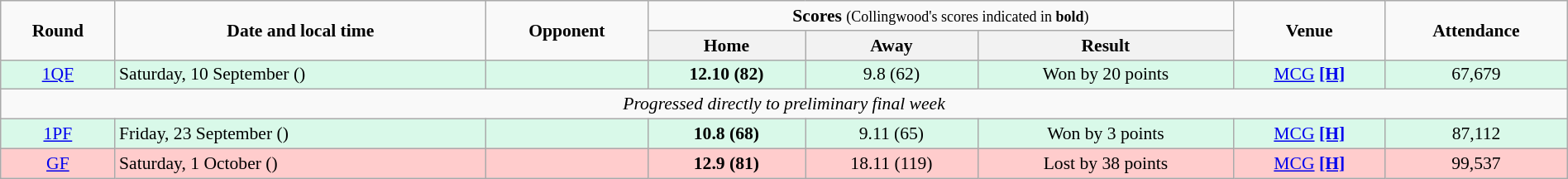<table class="wikitable" style="font-size:90%; text-align:center; width: 100%; margin-left: auto; margin-right: auto;">
<tr>
<td rowspan=2><strong>Round</strong></td>
<td rowspan=2><strong>Date and local time</strong></td>
<td rowspan=2><strong>Opponent</strong></td>
<td colspan=3><strong>Scores</strong> <small>(Collingwood's scores indicated in <strong>bold</strong>)</small></td>
<td rowspan=2><strong>Venue</strong></td>
<td rowspan=2><strong>Attendance</strong></td>
</tr>
<tr>
<th>Home</th>
<th>Away</th>
<th>Result</th>
</tr>
<tr style="background:#d9f9e9;">
<td><a href='#'>1QF</a></td>
<td align=left>Saturday, 10 September ()</td>
<td align=left></td>
<td><strong>12.10 (82)</strong></td>
<td>9.8 (62)</td>
<td>Won by 20 points</td>
<td><a href='#'>MCG</a> <span></span><a href='#'><strong>[H]</strong></a></td>
<td>67,679</td>
</tr>
<tr>
<td colspan="8"><em>Progressed directly to preliminary final week</em></td>
</tr>
<tr style="background:#d9f9e9;">
<td><a href='#'>1PF</a></td>
<td align=left>Friday, 23 September ()</td>
<td align=left></td>
<td><strong>10.8 (68)</strong></td>
<td>9.11 (65)</td>
<td>Won by 3 points</td>
<td><a href='#'>MCG</a> <span></span><a href='#'><strong>[H]</strong></a></td>
<td>87,112</td>
</tr>
<tr style="background:#ffcccc;">
<td><a href='#'>GF</a></td>
<td align=left>Saturday, 1 October ()</td>
<td align=left></td>
<td><strong>12.9 (81)</strong></td>
<td>18.11 (119)</td>
<td>Lost by 38 points</td>
<td><a href='#'>MCG</a> <span></span><a href='#'><strong>[H]</strong></a></td>
<td>99,537</td>
</tr>
</table>
